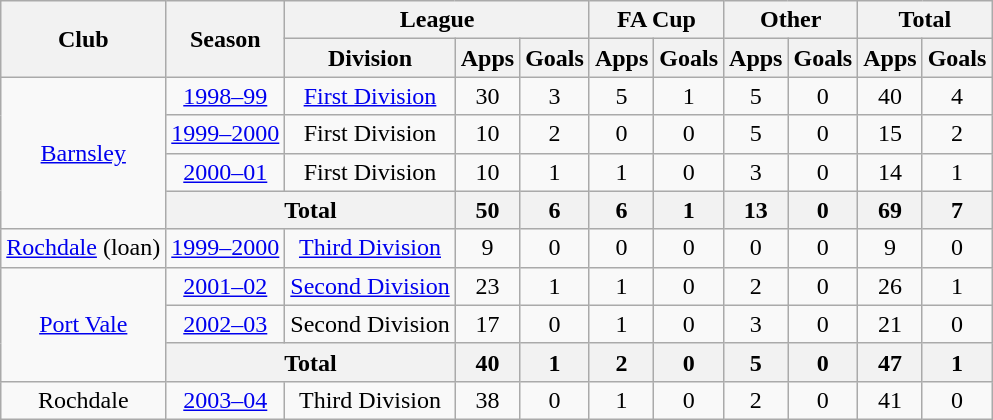<table class="wikitable" style="text-align: center;">
<tr>
<th rowspan="2">Club</th>
<th rowspan="2">Season</th>
<th colspan="3">League</th>
<th colspan="2">FA Cup</th>
<th colspan="2">Other</th>
<th colspan="2">Total</th>
</tr>
<tr>
<th>Division</th>
<th>Apps</th>
<th>Goals</th>
<th>Apps</th>
<th>Goals</th>
<th>Apps</th>
<th>Goals</th>
<th>Apps</th>
<th>Goals</th>
</tr>
<tr>
<td rowspan="4"><a href='#'>Barnsley</a></td>
<td><a href='#'>1998–99</a></td>
<td><a href='#'>First Division</a></td>
<td>30</td>
<td>3</td>
<td>5</td>
<td>1</td>
<td>5</td>
<td>0</td>
<td>40</td>
<td>4</td>
</tr>
<tr>
<td><a href='#'>1999–2000</a></td>
<td>First Division</td>
<td>10</td>
<td>2</td>
<td>0</td>
<td>0</td>
<td>5</td>
<td>0</td>
<td>15</td>
<td>2</td>
</tr>
<tr>
<td><a href='#'>2000–01</a></td>
<td>First Division</td>
<td>10</td>
<td>1</td>
<td>1</td>
<td>0</td>
<td>3</td>
<td>0</td>
<td>14</td>
<td>1</td>
</tr>
<tr>
<th colspan="2">Total</th>
<th>50</th>
<th>6</th>
<th>6</th>
<th>1</th>
<th>13</th>
<th>0</th>
<th>69</th>
<th>7</th>
</tr>
<tr>
<td><a href='#'>Rochdale</a> (loan)</td>
<td><a href='#'>1999–2000</a></td>
<td><a href='#'>Third Division</a></td>
<td>9</td>
<td>0</td>
<td>0</td>
<td>0</td>
<td>0</td>
<td>0</td>
<td>9</td>
<td>0</td>
</tr>
<tr>
<td rowspan="3"><a href='#'>Port Vale</a></td>
<td><a href='#'>2001–02</a></td>
<td><a href='#'>Second Division</a></td>
<td>23</td>
<td>1</td>
<td>1</td>
<td>0</td>
<td>2</td>
<td>0</td>
<td>26</td>
<td>1</td>
</tr>
<tr>
<td><a href='#'>2002–03</a></td>
<td>Second Division</td>
<td>17</td>
<td>0</td>
<td>1</td>
<td>0</td>
<td>3</td>
<td>0</td>
<td>21</td>
<td>0</td>
</tr>
<tr>
<th colspan="2">Total</th>
<th>40</th>
<th>1</th>
<th>2</th>
<th>0</th>
<th>5</th>
<th>0</th>
<th>47</th>
<th>1</th>
</tr>
<tr>
<td>Rochdale</td>
<td><a href='#'>2003–04</a></td>
<td>Third Division</td>
<td>38</td>
<td>0</td>
<td>1</td>
<td>0</td>
<td>2</td>
<td>0</td>
<td>41</td>
<td>0</td>
</tr>
</table>
